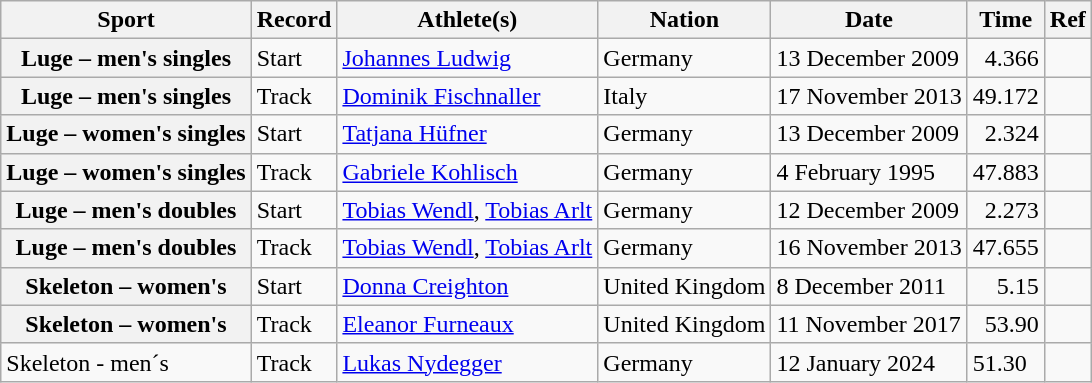<table class="wikitable sortable plainrowheaders">
<tr>
<th scope=col>Sport</th>
<th scope=col>Record</th>
<th scope=col>Athlete(s)</th>
<th scope=col>Nation</th>
<th scope=col>Date</th>
<th scope=col>Time</th>
<th scope=col>Ref</th>
</tr>
<tr>
<th scope=row>Luge – men's singles</th>
<td>Start</td>
<td><a href='#'>Johannes Ludwig</a></td>
<td> Germany</td>
<td>13 December 2009</td>
<td align=right>4.366</td>
<td align=center></td>
</tr>
<tr>
<th scope=row>Luge – men's singles</th>
<td>Track</td>
<td><a href='#'>Dominik Fischnaller</a></td>
<td> Italy</td>
<td>17 November 2013</td>
<td align=right>49.172</td>
<td align=center></td>
</tr>
<tr>
<th scope=row>Luge – women's singles</th>
<td>Start</td>
<td><a href='#'>Tatjana Hüfner</a></td>
<td> Germany</td>
<td>13 December 2009</td>
<td align=right>2.324</td>
<td align=center></td>
</tr>
<tr>
<th scope=row>Luge – women's singles</th>
<td>Track</td>
<td><a href='#'>Gabriele Kohlisch</a></td>
<td> Germany</td>
<td>4 February 1995</td>
<td align=right>47.883</td>
<td align=center></td>
</tr>
<tr>
<th scope=row>Luge – men's doubles</th>
<td>Start</td>
<td><a href='#'>Tobias Wendl</a>, <a href='#'>Tobias Arlt</a></td>
<td> Germany</td>
<td>12 December 2009</td>
<td align=right>2.273</td>
<td align=center></td>
</tr>
<tr>
<th scope=row>Luge – men's doubles</th>
<td>Track</td>
<td><a href='#'>Tobias Wendl</a>, <a href='#'>Tobias Arlt</a></td>
<td> Germany</td>
<td>16 November 2013</td>
<td align=right>47.655</td>
<td align=center></td>
</tr>
<tr>
<th scope=row>Skeleton – women's</th>
<td>Start</td>
<td><a href='#'>Donna Creighton</a></td>
<td> United Kingdom</td>
<td>8 December 2011</td>
<td align=right>5.15</td>
<td align=center></td>
</tr>
<tr>
<th scope=row>Skeleton – women's</th>
<td>Track</td>
<td><a href='#'>Eleanor Furneaux</a></td>
<td> United Kingdom</td>
<td>11 November 2017</td>
<td align=right>53.90</td>
<td align=center></td>
</tr>
<tr>
<td>Skeleton - men´s</td>
<td>Track</td>
<td><a href='#'>Lukas Nydegger</a></td>
<td> Germany</td>
<td>12 January 2024</td>
<td>51.30</td>
<td></td>
</tr>
</table>
